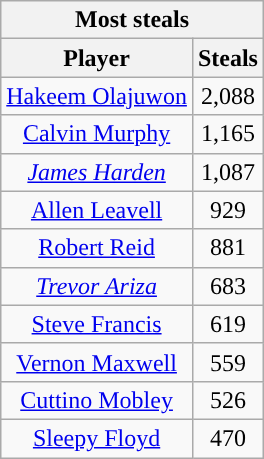<table class="wikitable sortable" style="text-align:center">
<tr>
<th colspan="2" style="text-align:center; ">Most steals</th>
</tr>
<tr>
<th style="text-align:center; ">Player</th>
<th style="text-align:center; ">Steals</th>
</tr>
<tr>
<td><a href='#'>Hakeem Olajuwon</a></td>
<td>2,088</td>
</tr>
<tr>
<td><a href='#'>Calvin Murphy</a></td>
<td>1,165</td>
</tr>
<tr>
<td><em><a href='#'>James Harden</a></em></td>
<td>1,087</td>
</tr>
<tr>
<td><a href='#'>Allen Leavell</a></td>
<td>929</td>
</tr>
<tr>
<td><a href='#'>Robert Reid</a></td>
<td>881</td>
</tr>
<tr>
<td><em><a href='#'>Trevor Ariza</a></em></td>
<td>683</td>
</tr>
<tr>
<td><a href='#'>Steve Francis</a></td>
<td>619</td>
</tr>
<tr>
<td><a href='#'>Vernon Maxwell</a></td>
<td>559</td>
</tr>
<tr>
<td><a href='#'>Cuttino Mobley</a></td>
<td>526</td>
</tr>
<tr>
<td><a href='#'>Sleepy Floyd</a></td>
<td>470</td>
</tr>
</table>
